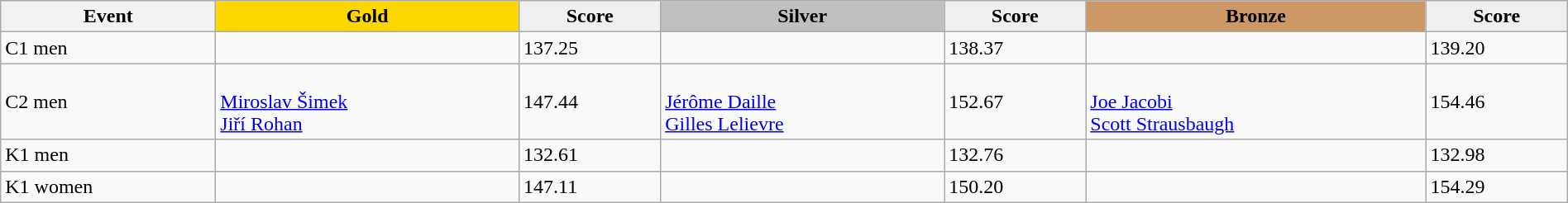<table class="wikitable" width=100%>
<tr>
<th>Event</th>
<td align=center bgcolor="gold"><strong>Gold</strong></td>
<td align=center bgcolor="EFEFEF"><strong>Score</strong></td>
<td align=center bgcolor="silver"><strong>Silver</strong></td>
<td align=center bgcolor="EFEFEF"><strong>Score</strong></td>
<td align=center bgcolor="CC9966"><strong>Bronze</strong></td>
<td align=center bgcolor="EFEFEF"><strong>Score</strong></td>
</tr>
<tr>
<td>C1 men</td>
<td></td>
<td>137.25</td>
<td></td>
<td>138.37</td>
<td></td>
<td>139.20</td>
</tr>
<tr>
<td>C2 men</td>
<td><br><a href='#'>Miroslav Šimek</a><br><a href='#'>Jiří Rohan</a></td>
<td>147.44</td>
<td><br><a href='#'>Jérôme Daille</a><br><a href='#'>Gilles Lelievre</a></td>
<td>152.67</td>
<td><br><a href='#'>Joe Jacobi</a><br><a href='#'>Scott Strausbaugh</a></td>
<td>154.46</td>
</tr>
<tr>
<td>K1 men</td>
<td></td>
<td>132.61</td>
<td></td>
<td>132.76</td>
<td></td>
<td>132.98</td>
</tr>
<tr>
<td>K1 women</td>
<td></td>
<td>147.11</td>
<td></td>
<td>150.20</td>
<td></td>
<td>154.29</td>
</tr>
</table>
